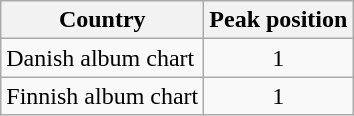<table class="wikitable">
<tr>
<th>Country</th>
<th>Peak position</th>
</tr>
<tr>
<td>Danish album chart</td>
<td align="center">1</td>
</tr>
<tr>
<td>Finnish album chart</td>
<td align="center">1</td>
</tr>
</table>
